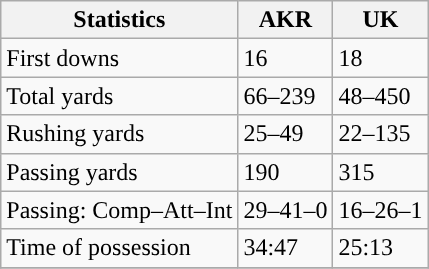<table class="wikitable" style="float: left;">
<tr>
<th>Statistics</th>
<th>AKR</th>
<th>UK</th>
</tr>
<tr>
<td>First downs</td>
<td>16</td>
<td>18</td>
</tr>
<tr>
<td>Total yards</td>
<td>66–239</td>
<td>48–450</td>
</tr>
<tr>
<td>Rushing yards</td>
<td>25–49</td>
<td>22–135</td>
</tr>
<tr>
<td>Passing yards</td>
<td>190</td>
<td>315</td>
</tr>
<tr>
<td>Passing: Comp–Att–Int</td>
<td>29–41–0</td>
<td>16–26–1</td>
</tr>
<tr>
<td>Time of possession</td>
<td>34:47</td>
<td>25:13</td>
</tr>
<tr>
</tr>
</table>
